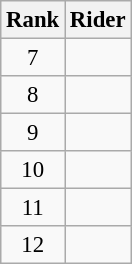<table class="wikitable" style="font-size:95%" style="width:25em;">
<tr>
<th>Rank</th>
<th>Rider</th>
</tr>
<tr>
<td align=center>7</td>
<td></td>
</tr>
<tr>
<td align=center>8</td>
<td></td>
</tr>
<tr>
<td align=center>9</td>
<td></td>
</tr>
<tr>
<td align=center>10</td>
<td></td>
</tr>
<tr>
<td align=center>11</td>
<td></td>
</tr>
<tr>
<td align=center>12</td>
<td></td>
</tr>
</table>
